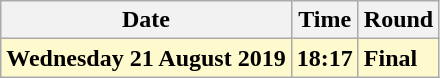<table class="wikitable">
<tr>
<th>Date</th>
<th>Time</th>
<th>Round</th>
</tr>
<tr>
<td style=background:lemonchiffon><strong>Wednesday 21 August 2019</strong></td>
<td style=background:lemonchiffon><strong>18:17</strong></td>
<td style=background:lemonchiffon><strong>Final</strong></td>
</tr>
</table>
